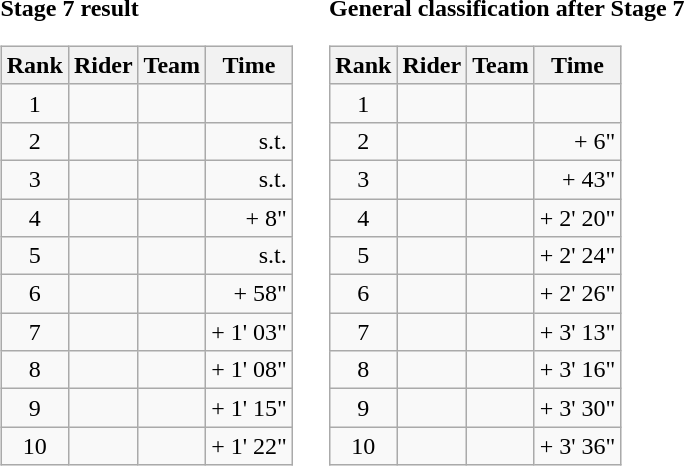<table>
<tr>
<td><strong>Stage 7 result</strong><br><table class="wikitable">
<tr>
<th scope="col">Rank</th>
<th scope="col">Rider</th>
<th scope="col">Team</th>
<th scope="col">Time</th>
</tr>
<tr>
<td style="text-align:center;">1</td>
<td></td>
<td></td>
<td style="text-align:right;"></td>
</tr>
<tr>
<td style="text-align:center;">2</td>
<td></td>
<td></td>
<td style="text-align:right;">s.t.</td>
</tr>
<tr>
<td style="text-align:center;">3</td>
<td></td>
<td></td>
<td style="text-align:right;">s.t.</td>
</tr>
<tr>
<td style="text-align:center;">4</td>
<td></td>
<td></td>
<td style="text-align:right;">+ 8"</td>
</tr>
<tr>
<td style="text-align:center;">5</td>
<td></td>
<td></td>
<td style="text-align:right;">s.t.</td>
</tr>
<tr>
<td style="text-align:center;">6</td>
<td></td>
<td></td>
<td style="text-align:right;">+ 58"</td>
</tr>
<tr>
<td style="text-align:center;">7</td>
<td></td>
<td></td>
<td style="text-align:right;">+ 1' 03"</td>
</tr>
<tr>
<td style="text-align:center;">8</td>
<td></td>
<td></td>
<td style="text-align:right;">+ 1' 08"</td>
</tr>
<tr>
<td style="text-align:center;">9</td>
<td></td>
<td></td>
<td style="text-align:right;">+ 1' 15"</td>
</tr>
<tr>
<td style="text-align:center;">10</td>
<td></td>
<td></td>
<td style="text-align:right;">+ 1' 22"</td>
</tr>
</table>
</td>
<td></td>
<td><strong>General classification after Stage 7</strong><br><table class="wikitable">
<tr>
<th scope="col">Rank</th>
<th scope="col">Rider</th>
<th scope="col">Team</th>
<th scope="col">Time</th>
</tr>
<tr>
<td style="text-align:center;">1</td>
<td></td>
<td></td>
<td style="text-align:right;"></td>
</tr>
<tr>
<td style="text-align:center;">2</td>
<td></td>
<td></td>
<td style="text-align:right;">+ 6"</td>
</tr>
<tr>
<td style="text-align:center;">3</td>
<td></td>
<td></td>
<td style="text-align:right;">+ 43"</td>
</tr>
<tr>
<td style="text-align:center;">4</td>
<td></td>
<td></td>
<td style="text-align:right;">+ 2' 20"</td>
</tr>
<tr>
<td style="text-align:center;">5</td>
<td></td>
<td></td>
<td style="text-align:right;">+ 2' 24"</td>
</tr>
<tr>
<td style="text-align:center;">6</td>
<td></td>
<td></td>
<td style="text-align:right;">+ 2' 26"</td>
</tr>
<tr>
<td style="text-align:center;">7</td>
<td></td>
<td></td>
<td style="text-align:right;">+ 3' 13"</td>
</tr>
<tr>
<td style="text-align:center;">8</td>
<td></td>
<td></td>
<td style="text-align:right;">+ 3' 16"</td>
</tr>
<tr>
<td style="text-align:center;">9</td>
<td></td>
<td></td>
<td style="text-align:right;">+ 3' 30"</td>
</tr>
<tr>
<td style="text-align:center;">10</td>
<td></td>
<td></td>
<td style="text-align:right;">+ 3' 36"</td>
</tr>
</table>
</td>
</tr>
</table>
